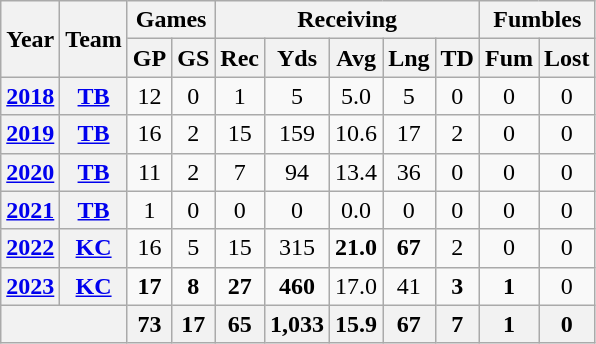<table class="wikitable" style="text-align: center;">
<tr>
<th rowspan="2">Year</th>
<th rowspan="2">Team</th>
<th colspan="2">Games</th>
<th colspan="5">Receiving</th>
<th colspan="2">Fumbles</th>
</tr>
<tr>
<th>GP</th>
<th>GS</th>
<th>Rec</th>
<th>Yds</th>
<th>Avg</th>
<th>Lng</th>
<th>TD</th>
<th>Fum</th>
<th>Lost</th>
</tr>
<tr>
<th><a href='#'>2018</a></th>
<th><a href='#'>TB</a></th>
<td>12</td>
<td>0</td>
<td>1</td>
<td>5</td>
<td>5.0</td>
<td>5</td>
<td>0</td>
<td>0</td>
<td>0</td>
</tr>
<tr>
<th><a href='#'>2019</a></th>
<th><a href='#'>TB</a></th>
<td>16</td>
<td>2</td>
<td>15</td>
<td>159</td>
<td>10.6</td>
<td>17</td>
<td>2</td>
<td>0</td>
<td>0</td>
</tr>
<tr>
<th><a href='#'>2020</a></th>
<th><a href='#'>TB</a></th>
<td>11</td>
<td>2</td>
<td>7</td>
<td>94</td>
<td>13.4</td>
<td>36</td>
<td>0</td>
<td>0</td>
<td>0</td>
</tr>
<tr>
<th><a href='#'>2021</a></th>
<th><a href='#'>TB</a></th>
<td>1</td>
<td>0</td>
<td>0</td>
<td>0</td>
<td>0.0</td>
<td>0</td>
<td>0</td>
<td>0</td>
<td>0</td>
</tr>
<tr>
<th><a href='#'>2022</a></th>
<th><a href='#'>KC</a></th>
<td>16</td>
<td>5</td>
<td>15</td>
<td>315</td>
<td><strong>21.0</strong></td>
<td><strong>67</strong></td>
<td>2</td>
<td>0</td>
<td>0</td>
</tr>
<tr>
<th><a href='#'>2023</a></th>
<th><a href='#'>KC</a></th>
<td><strong>17</strong></td>
<td><strong>8</strong></td>
<td><strong>27</strong></td>
<td><strong>460</strong></td>
<td>17.0</td>
<td>41</td>
<td><strong>3</strong></td>
<td><strong>1</strong></td>
<td>0</td>
</tr>
<tr>
<th colspan="2"></th>
<th>73</th>
<th>17</th>
<th>65</th>
<th>1,033</th>
<th>15.9</th>
<th>67</th>
<th>7</th>
<th>1</th>
<th>0</th>
</tr>
</table>
